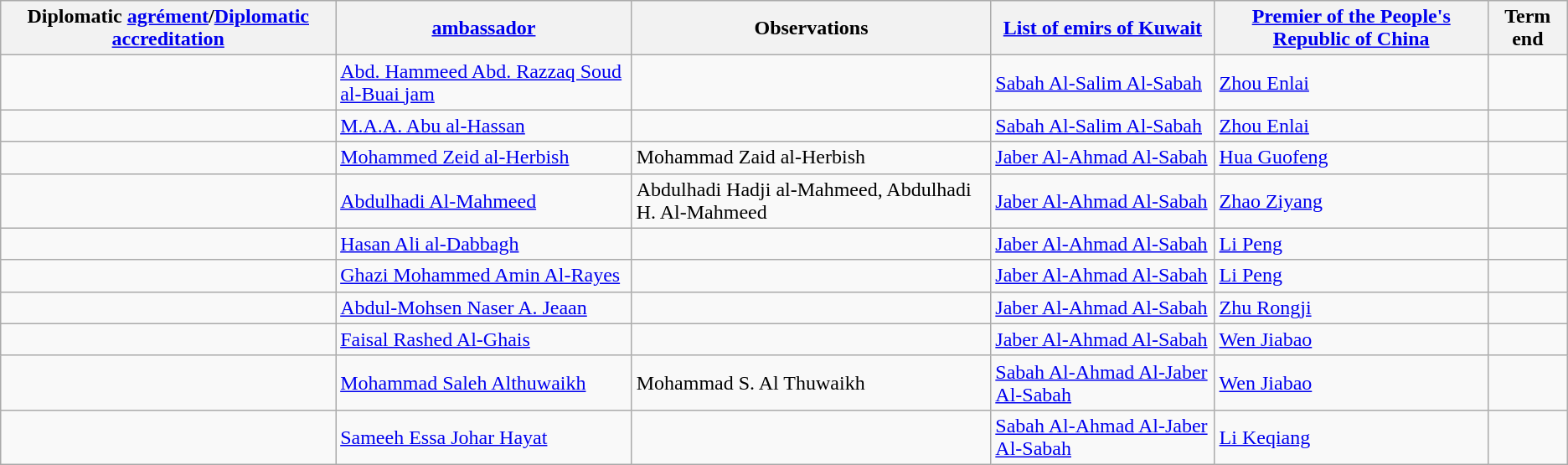<table class="wikitable sortable">
<tr>
<th>Diplomatic <a href='#'>agrément</a>/<a href='#'>Diplomatic accreditation</a></th>
<th><a href='#'>ambassador</a></th>
<th>Observations</th>
<th><a href='#'>List of emirs of Kuwait</a></th>
<th><a href='#'>Premier of the People's Republic of China</a></th>
<th>Term end</th>
</tr>
<tr>
<td></td>
<td><a href='#'>Abd. Hammeed Abd. Razzaq Soud al-Buai jam</a></td>
<td></td>
<td><a href='#'>Sabah Al-Salim Al-Sabah</a></td>
<td><a href='#'>Zhou Enlai</a></td>
<td></td>
</tr>
<tr>
<td></td>
<td><a href='#'>M.A.A. Abu al-Hassan</a></td>
<td></td>
<td><a href='#'>Sabah Al-Salim Al-Sabah</a></td>
<td><a href='#'>Zhou Enlai</a></td>
<td></td>
</tr>
<tr>
<td></td>
<td><a href='#'>Mohammed Zeid al-Herbish</a></td>
<td>Mohammad Zaid al-Herbish</td>
<td><a href='#'>Jaber Al-Ahmad Al-Sabah</a></td>
<td><a href='#'>Hua Guofeng</a></td>
<td></td>
</tr>
<tr>
<td></td>
<td><a href='#'>Abdulhadi Al-Mahmeed</a></td>
<td>Abdulhadi Hadji al-Mahmeed, Abdulhadi H. Al-Mahmeed</td>
<td><a href='#'>Jaber Al-Ahmad Al-Sabah</a></td>
<td><a href='#'>Zhao Ziyang</a></td>
<td></td>
</tr>
<tr>
<td></td>
<td><a href='#'>Hasan Ali al-Dabbagh</a></td>
<td></td>
<td><a href='#'>Jaber Al-Ahmad Al-Sabah</a></td>
<td><a href='#'>Li Peng</a></td>
<td></td>
</tr>
<tr>
<td></td>
<td><a href='#'>Ghazi Mohammed Amin Al-Rayes</a></td>
<td></td>
<td><a href='#'>Jaber Al-Ahmad Al-Sabah</a></td>
<td><a href='#'>Li Peng</a></td>
<td></td>
</tr>
<tr>
<td></td>
<td><a href='#'>Abdul-Mohsen Naser A. Jeaan</a></td>
<td></td>
<td><a href='#'>Jaber Al-Ahmad Al-Sabah</a></td>
<td><a href='#'>Zhu Rongji</a></td>
<td></td>
</tr>
<tr>
<td></td>
<td><a href='#'>Faisal Rashed Al-Ghais</a></td>
<td></td>
<td><a href='#'>Jaber Al-Ahmad Al-Sabah</a></td>
<td><a href='#'>Wen Jiabao</a></td>
<td></td>
</tr>
<tr>
<td></td>
<td><a href='#'>Mohammad Saleh Althuwaikh</a></td>
<td>Mohammad S. Al Thuwaikh</td>
<td><a href='#'>Sabah Al-Ahmad Al-Jaber Al-Sabah</a></td>
<td><a href='#'>Wen Jiabao</a></td>
<td></td>
</tr>
<tr>
<td></td>
<td><a href='#'>Sameeh Essa Johar Hayat</a></td>
<td></td>
<td><a href='#'>Sabah Al-Ahmad Al-Jaber Al-Sabah</a></td>
<td><a href='#'>Li Keqiang</a></td>
<td></td>
</tr>
</table>
